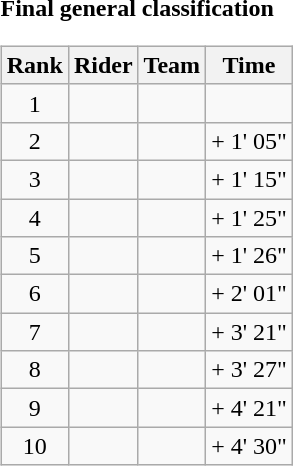<table>
<tr>
<td><strong>Final general classification</strong><br><table class="wikitable">
<tr>
<th scope="col">Rank</th>
<th scope="col">Rider</th>
<th scope="col">Team</th>
<th scope="col">Time</th>
</tr>
<tr>
<td style="text-align:center;">1</td>
<td></td>
<td></td>
<td style="text-align:right;"></td>
</tr>
<tr>
<td style="text-align:center;">2</td>
<td></td>
<td></td>
<td style="text-align:right;">+ 1' 05"</td>
</tr>
<tr>
<td style="text-align:center;">3</td>
<td></td>
<td></td>
<td style="text-align:right;">+ 1' 15"</td>
</tr>
<tr>
<td style="text-align:center;">4</td>
<td></td>
<td></td>
<td style="text-align:right;">+ 1' 25"</td>
</tr>
<tr>
<td style="text-align:center;">5</td>
<td></td>
<td></td>
<td style="text-align:right;">+ 1' 26"</td>
</tr>
<tr>
<td style="text-align:center;">6</td>
<td></td>
<td></td>
<td style="text-align:right;">+ 2' 01"</td>
</tr>
<tr>
<td style="text-align:center;">7</td>
<td></td>
<td></td>
<td style="text-align:right;">+ 3' 21"</td>
</tr>
<tr>
<td style="text-align:center;">8</td>
<td></td>
<td></td>
<td style="text-align:right;">+ 3' 27"</td>
</tr>
<tr>
<td style="text-align:center;">9</td>
<td></td>
<td></td>
<td style="text-align:right;">+ 4' 21"</td>
</tr>
<tr>
<td style="text-align:center;">10</td>
<td></td>
<td></td>
<td style="text-align:right;">+ 4' 30"</td>
</tr>
</table>
</td>
</tr>
</table>
